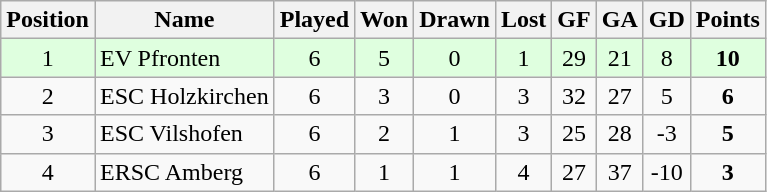<table class="wikitable">
<tr align="center">
<th>Position</th>
<th>Name</th>
<th>Played</th>
<th>Won</th>
<th>Drawn</th>
<th>Lost</th>
<th>GF</th>
<th>GA</th>
<th>GD</th>
<th>Points</th>
</tr>
<tr align="center" bgcolor="#dfffdf">
<td>1</td>
<td align="left">EV Pfronten</td>
<td>6</td>
<td>5</td>
<td>0</td>
<td>1</td>
<td>29</td>
<td>21</td>
<td>8</td>
<td><strong>10</strong></td>
</tr>
<tr align="center">
<td>2</td>
<td align="left">ESC Holzkirchen</td>
<td>6</td>
<td>3</td>
<td>0</td>
<td>3</td>
<td>32</td>
<td>27</td>
<td>5</td>
<td><strong>6</strong></td>
</tr>
<tr align="center">
<td>3</td>
<td align="left">ESC Vilshofen</td>
<td>6</td>
<td>2</td>
<td>1</td>
<td>3</td>
<td>25</td>
<td>28</td>
<td>-3</td>
<td><strong>5</strong></td>
</tr>
<tr align="center">
<td>4</td>
<td align="left">ERSC Amberg</td>
<td>6</td>
<td>1</td>
<td>1</td>
<td>4</td>
<td>27</td>
<td>37</td>
<td>-10</td>
<td><strong>3</strong></td>
</tr>
</table>
